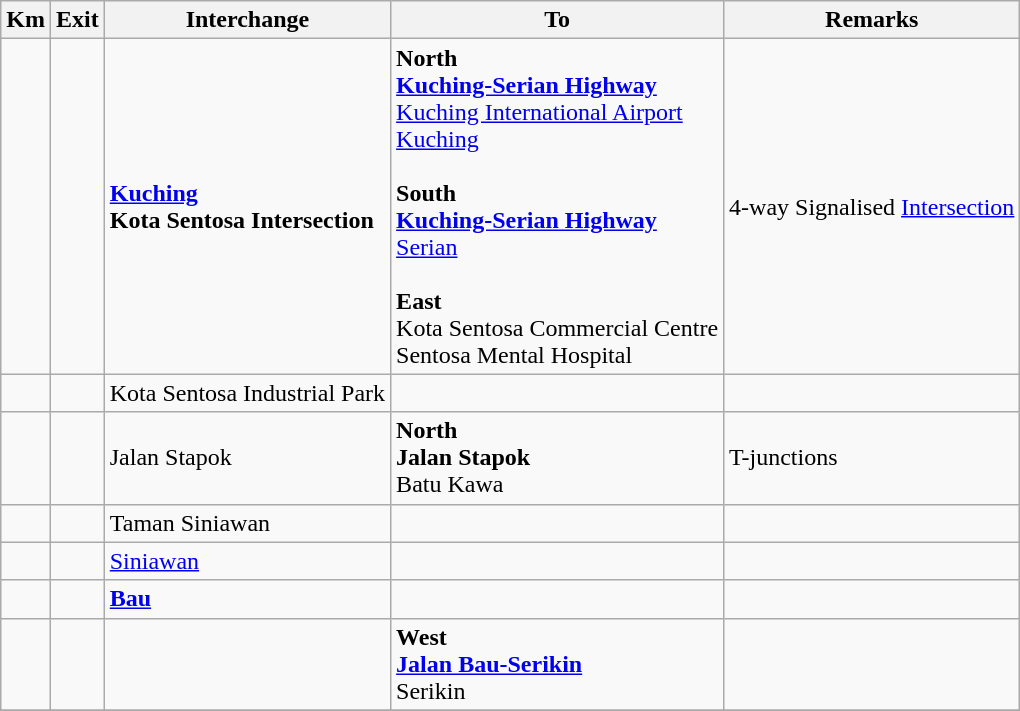<table class="wikitable">
<tr>
<th>Km</th>
<th>Exit</th>
<th>Interchange</th>
<th>To</th>
<th>Remarks</th>
</tr>
<tr>
<td></td>
<td></td>
<td><strong><a href='#'>Kuching</a><br>Kota Sentosa Intersection</strong></td>
<td><strong><span>North</span></strong><br> <strong><a href='#'>Kuching-Serian Highway</a></strong><br><a href='#'>Kuching International Airport</a> <br> <a href='#'>Kuching</a><br><br><strong><span>South</span></strong><br> <strong><a href='#'>Kuching-Serian Highway</a></strong><br> <a href='#'>Serian</a><br><br><strong><span>East</span></strong><br>Kota Sentosa Commercial Centre<br>Sentosa Mental Hospital</td>
<td>4-way Signalised <a href='#'>Intersection</a></td>
</tr>
<tr>
<td></td>
<td></td>
<td>Kota Sentosa Industrial Park</td>
<td></td>
<td></td>
</tr>
<tr>
<td></td>
<td></td>
<td>Jalan Stapok</td>
<td><strong>North</strong><br><strong>Jalan Stapok</strong><br>Batu Kawa</td>
<td>T-junctions</td>
</tr>
<tr>
<td></td>
<td></td>
<td>Taman Siniawan</td>
<td></td>
<td></td>
</tr>
<tr>
<td></td>
<td></td>
<td><a href='#'>Siniawan</a></td>
<td></td>
<td></td>
</tr>
<tr>
<td></td>
<td></td>
<td><strong><a href='#'>Bau</a></strong></td>
<td></td>
<td></td>
</tr>
<tr>
<td></td>
<td></td>
<td></td>
<td><strong>West</strong><br> <strong><a href='#'>Jalan Bau-Serikin</a></strong><br>Serikin</td>
<td></td>
</tr>
<tr>
</tr>
</table>
